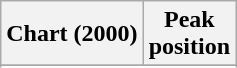<table class="wikitable sortable plainrowheaders" style="text-align:center">
<tr>
<th scope="col">Chart (2000)</th>
<th scope="col">Peak<br>position</th>
</tr>
<tr>
</tr>
<tr>
</tr>
</table>
